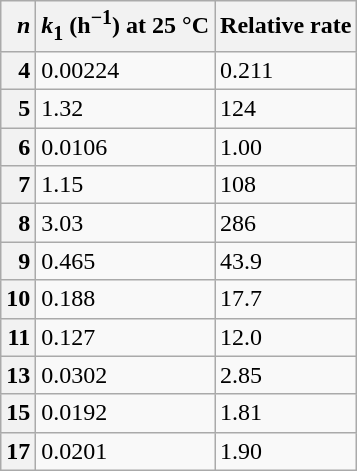<table class="wikitable sortable floatright">
<tr>
<th style="text-align: right;"><em>n</em></th>
<th><em>k</em><sub>1</sub> (h<sup>−1</sup>) at 25 °C</th>
<th>Relative rate</th>
</tr>
<tr>
<th style="text-align: right;">4</th>
<td>0.00224</td>
<td>0.211</td>
</tr>
<tr>
<th style="text-align: right;">5</th>
<td>1.32</td>
<td>124</td>
</tr>
<tr>
<th style="text-align: right;">6</th>
<td>0.0106</td>
<td>1.00</td>
</tr>
<tr>
<th style="text-align: right;">7</th>
<td>1.15</td>
<td>108</td>
</tr>
<tr>
<th style="text-align: right;">8</th>
<td>3.03</td>
<td>286</td>
</tr>
<tr>
<th style="text-align: right;">9</th>
<td>0.465</td>
<td>43.9</td>
</tr>
<tr>
<th style="text-align: right;">10</th>
<td>0.188</td>
<td>17.7</td>
</tr>
<tr>
<th style="text-align: right;">11</th>
<td>0.127</td>
<td>12.0</td>
</tr>
<tr>
<th style="text-align: right;">13</th>
<td>0.0302</td>
<td>2.85</td>
</tr>
<tr>
<th style="text-align: right;">15</th>
<td>0.0192</td>
<td>1.81</td>
</tr>
<tr>
<th style="text-align: right;">17</th>
<td>0.0201</td>
<td>1.90</td>
</tr>
</table>
